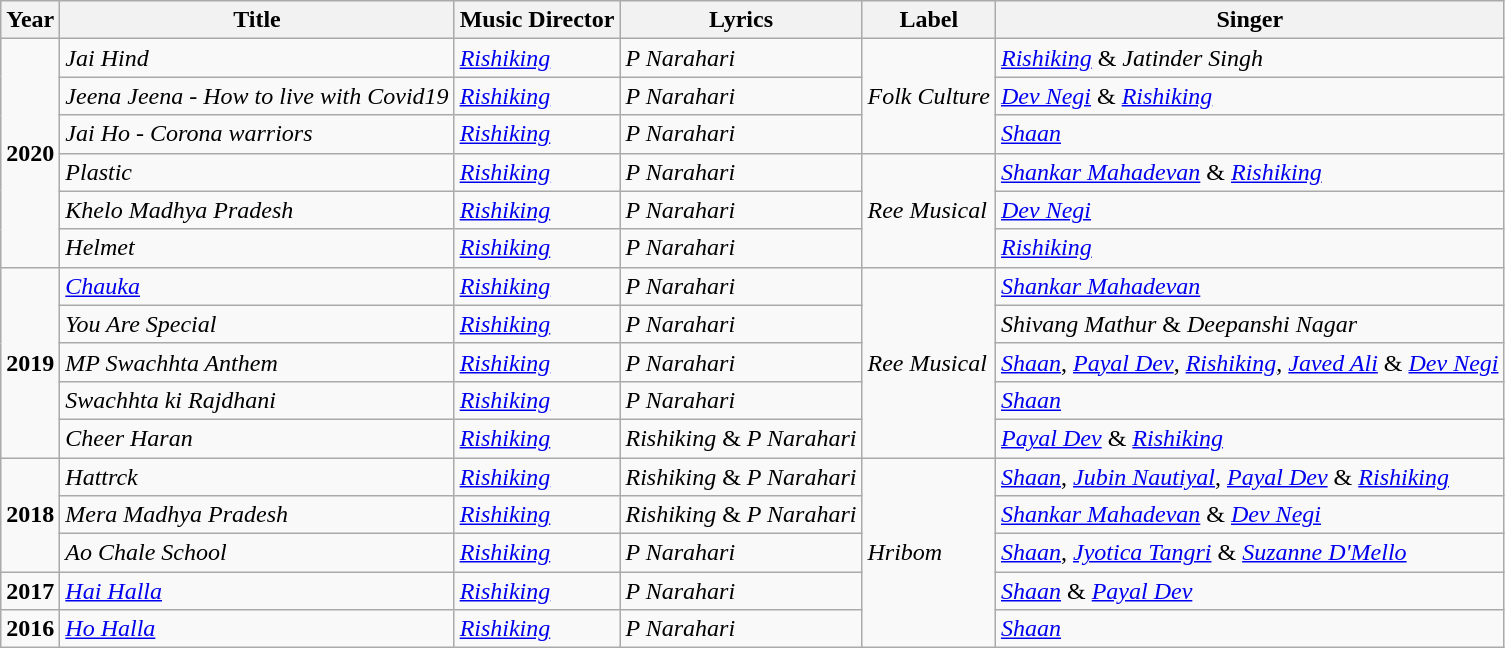<table class="wikitable sortable">
<tr>
<th>Year</th>
<th>Title</th>
<th>Music Director</th>
<th>Lyrics</th>
<th>Label</th>
<th>Singer</th>
</tr>
<tr>
<td rowspan="6"><strong>2020</strong></td>
<td><em>Jai Hind</em></td>
<td><em><a href='#'>Rishiking</a></em></td>
<td><em>P Narahari</em></td>
<td rowspan="3"><em>Folk Culture</em></td>
<td><em><a href='#'>Rishiking</a></em> & <em>Jatinder Singh</em></td>
</tr>
<tr>
<td><em>Jeena Jeena - How to live with Covid19</em></td>
<td><em><a href='#'>Rishiking</a></em></td>
<td><em>P Narahari</em></td>
<td><em><a href='#'>Dev Negi</a></em> & <em><a href='#'>Rishiking</a></em></td>
</tr>
<tr>
<td><em>Jai Ho - Corona warriors</em></td>
<td><em><a href='#'>Rishiking</a></em></td>
<td><em>P Narahari</em></td>
<td><em><a href='#'>Shaan</a></em></td>
</tr>
<tr>
<td><em>Plastic</em></td>
<td><em><a href='#'>Rishiking</a></em></td>
<td><em>P Narahari</em></td>
<td rowspan="3"><em>Ree Musical</em></td>
<td><em><a href='#'>Shankar Mahadevan</a></em> & <em><a href='#'>Rishiking</a></em></td>
</tr>
<tr>
<td><em>Khelo Madhya Pradesh</em></td>
<td><em><a href='#'>Rishiking</a></em></td>
<td><em>P Narahari</em></td>
<td><em><a href='#'>Dev Negi</a></em></td>
</tr>
<tr>
<td><em>Helmet</em></td>
<td><em><a href='#'>Rishiking</a></em></td>
<td><em>P Narahari</em></td>
<td><em><a href='#'>Rishiking</a></em></td>
</tr>
<tr>
<td rowspan="5"><strong>2019</strong></td>
<td><em><a href='#'>Chauka</a></em></td>
<td><em><a href='#'>Rishiking</a></em></td>
<td><em>P Narahari</em></td>
<td rowspan="5"><em>Ree Musical</em></td>
<td><em><a href='#'>Shankar Mahadevan</a></em></td>
</tr>
<tr>
<td><em>You Are Special</em></td>
<td><em><a href='#'>Rishiking</a></em></td>
<td><em>P Narahari</em></td>
<td><em>Shivang Mathur</em> & <em>Deepanshi Nagar</em></td>
</tr>
<tr>
<td><em>MP Swachhta Anthem</em></td>
<td><em><a href='#'>Rishiking</a></em></td>
<td><em>P Narahari</em></td>
<td><em><a href='#'>Shaan</a></em>, <em><a href='#'>Payal Dev</a></em>, <em><a href='#'>Rishiking</a></em>, <em><a href='#'>Javed Ali</a></em> & <em><a href='#'>Dev Negi</a></em></td>
</tr>
<tr>
<td><em>Swachhta ki Rajdhani</em></td>
<td><em><a href='#'>Rishiking</a></em></td>
<td><em>P Narahari</em></td>
<td><em><a href='#'>Shaan</a></em></td>
</tr>
<tr>
<td><em>Cheer Haran</em></td>
<td><em><a href='#'>Rishiking</a></em></td>
<td><em>Rishiking</em> & <em>P Narahari</em></td>
<td><em><a href='#'>Payal Dev</a></em> & <em><a href='#'>Rishiking</a></em></td>
</tr>
<tr>
<td rowspan="3"><strong>2018</strong></td>
<td><em>Hattrck</em></td>
<td><em><a href='#'>Rishiking</a></em></td>
<td><em>Rishiking</em> & <em>P Narahari</em></td>
<td rowspan="5"><em>Hribom</em></td>
<td><em><a href='#'>Shaan</a></em>, <em><a href='#'>Jubin Nautiyal</a></em>, <em><a href='#'>Payal Dev</a></em> & <em><a href='#'>Rishiking</a></em></td>
</tr>
<tr>
<td><em>Mera Madhya Pradesh</em></td>
<td><em><a href='#'>Rishiking</a></em></td>
<td><em>Rishiking</em> & <em>P Narahari</em></td>
<td><em><a href='#'>Shankar Mahadevan</a></em> & <em><a href='#'>Dev Negi</a></em></td>
</tr>
<tr>
<td><em>Ao Chale School</em></td>
<td><em><a href='#'>Rishiking</a></em></td>
<td><em>P Narahari</em></td>
<td><em><a href='#'>Shaan</a></em>, <em><a href='#'>Jyotica Tangri</a></em> & <em><a href='#'>Suzanne D'Mello</a></em></td>
</tr>
<tr>
<td><strong>2017</strong></td>
<td><em><a href='#'>Hai Halla</a></em></td>
<td><em><a href='#'>Rishiking</a></em></td>
<td><em>P Narahari</em></td>
<td><em><a href='#'>Shaan</a></em> & <em><a href='#'>Payal Dev</a></em></td>
</tr>
<tr>
<td><strong>2016</strong></td>
<td><em><a href='#'>Ho Halla</a></em></td>
<td><em><a href='#'>Rishiking</a></em></td>
<td><em>P Narahari</em></td>
<td><em><a href='#'>Shaan</a></em></td>
</tr>
</table>
